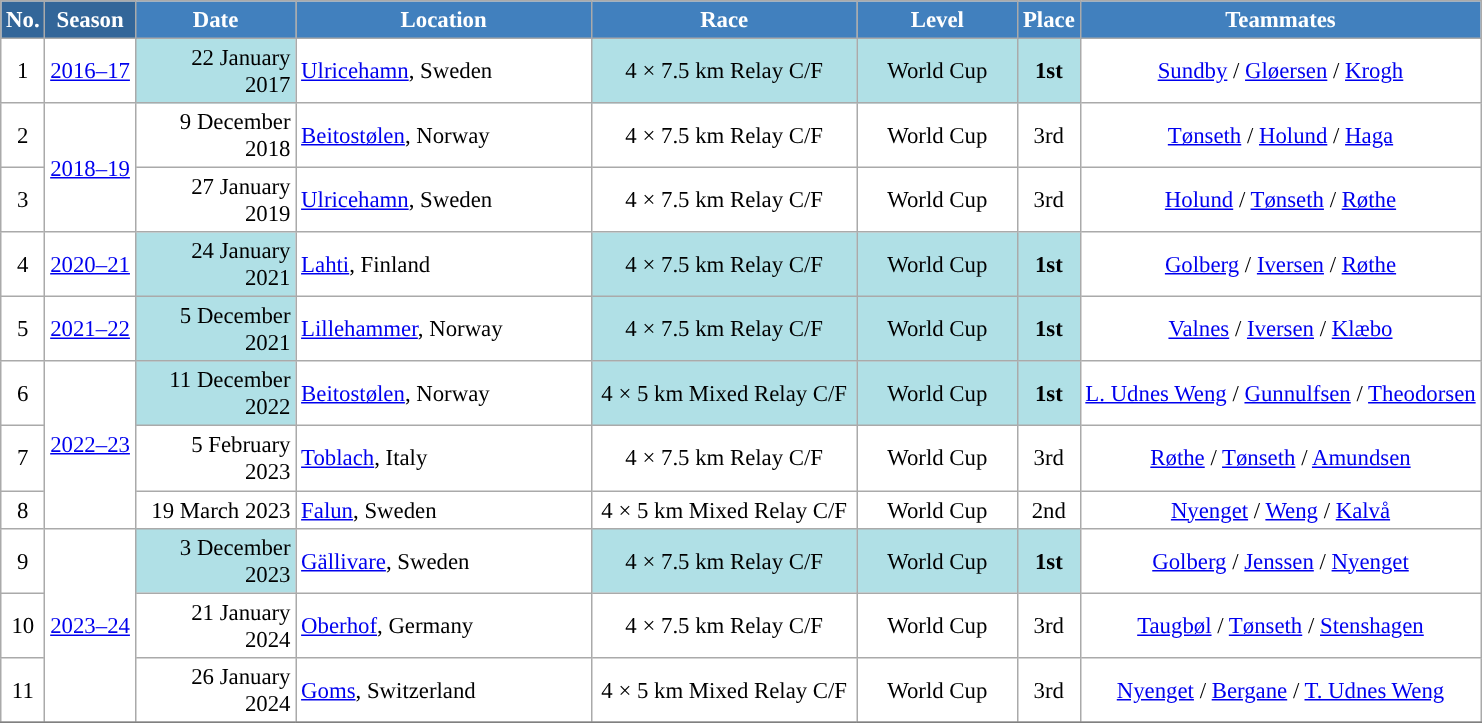<table class="wikitable sortable" style="font-size:95%; text-align:center; border:grey solid 1px; border-collapse:collapse; background:#ffffff;">
<tr style="background:#efefef;">
<th style="background-color:#369; color:white;">No.</th>
<th style="background-color:#369; color:white;">Season</th>
<th style="background-color:#4180be; color:white; width:100px;">Date</th>
<th style="background-color:#4180be; color:white; width:190px;">Location</th>
<th style="background-color:#4180be; color:white; width:170px;">Race</th>
<th style="background-color:#4180be; color:white; width:100px;">Level</th>
<th style="background-color:#4180be; color:white;">Place</th>
<th style="background-color:#4180be; color:white;">Teammates</th>
</tr>
<tr>
<td align=center>1</td>
<td rowspan=1 align=center><a href='#'>2016–17</a></td>
<td bgcolor="#BOEOE6" align=right>22 January 2017</td>
<td align=left> <a href='#'>Ulricehamn</a>, Sweden</td>
<td bgcolor="#BOEOE6">4 × 7.5 km Relay C/F</td>
<td bgcolor="#BOEOE6">World Cup</td>
<td bgcolor="#BOEOE6"><strong>1st</strong></td>
<td><a href='#'>Sundby</a> / <a href='#'>Gløersen</a> / <a href='#'>Krogh</a></td>
</tr>
<tr>
<td align=center>2</td>
<td rowspan=2 align=center><a href='#'>2018–19</a></td>
<td align=right>9 December 2018</td>
<td align=left> <a href='#'>Beitostølen</a>, Norway</td>
<td>4 × 7.5 km Relay C/F</td>
<td>World Cup</td>
<td>3rd</td>
<td><a href='#'>Tønseth</a> / <a href='#'>Holund</a> / <a href='#'>Haga</a></td>
</tr>
<tr>
<td align=center>3</td>
<td align=right>27 January 2019</td>
<td align=left> <a href='#'>Ulricehamn</a>, Sweden</td>
<td>4 × 7.5 km Relay C/F</td>
<td>World Cup</td>
<td>3rd</td>
<td><a href='#'>Holund</a> / <a href='#'>Tønseth</a> / <a href='#'>Røthe</a></td>
</tr>
<tr>
<td align=center>4</td>
<td rowspan=1 align=center><a href='#'>2020–21</a></td>
<td bgcolor="#BOEOE6" align=right>24 January 2021</td>
<td align=left> <a href='#'>Lahti</a>, Finland</td>
<td bgcolor="#BOEOE6">4 × 7.5 km Relay C/F</td>
<td bgcolor="#BOEOE6">World Cup</td>
<td bgcolor="#BOEOE6"><strong>1st</strong></td>
<td><a href='#'>Golberg</a> / <a href='#'>Iversen</a> / <a href='#'>Røthe</a></td>
</tr>
<tr>
<td align=center>5</td>
<td align=center><a href='#'>2021–22</a></td>
<td bgcolor="#BOEOE6" align=right>5 December 2021</td>
<td align=left> <a href='#'>Lillehammer</a>, Norway</td>
<td bgcolor="#BOEOE6">4 × 7.5 km Relay C/F</td>
<td bgcolor="#BOEOE6">World Cup</td>
<td bgcolor="#BOEOE6"><strong>1st</strong></td>
<td><a href='#'>Valnes</a> / <a href='#'>Iversen</a> / <a href='#'>Klæbo</a></td>
</tr>
<tr>
<td align=center>6</td>
<td rowspan=3 align=center><a href='#'>2022–23</a></td>
<td bgcolor="#BOEOE6" align=right>11 December 2022</td>
<td align=left> <a href='#'>Beitostølen</a>, Norway</td>
<td bgcolor="#BOEOE6">4 × 5 km Mixed Relay C/F</td>
<td bgcolor="#BOEOE6">World Cup</td>
<td bgcolor="#BOEOE6"><strong>1st</strong></td>
<td><a href='#'>L. Udnes Weng</a> / <a href='#'>Gunnulfsen</a> / <a href='#'>Theodorsen</a></td>
</tr>
<tr>
<td align=center>7</td>
<td align=right>5 February 2023</td>
<td align=left> <a href='#'>Toblach</a>, Italy</td>
<td>4 × 7.5 km Relay C/F</td>
<td>World Cup</td>
<td>3rd</td>
<td><a href='#'>Røthe</a> / <a href='#'>Tønseth</a> / <a href='#'>Amundsen</a></td>
</tr>
<tr>
<td align=center>8</td>
<td align=right>19 March 2023</td>
<td align=left> <a href='#'>Falun</a>, Sweden</td>
<td>4 × 5 km Mixed Relay C/F</td>
<td>World Cup</td>
<td>2nd</td>
<td><a href='#'>Nyenget</a> / <a href='#'>Weng</a> / <a href='#'>Kalvå</a></td>
</tr>
<tr>
<td align=center>9</td>
<td rowspan=3 align=center><a href='#'>2023–24</a></td>
<td bgcolor="#BOEOE6" align=right>3 December 2023</td>
<td align=left> <a href='#'>Gällivare</a>, Sweden</td>
<td bgcolor="#BOEOE6">4 × 7.5 km Relay C/F</td>
<td bgcolor="#BOEOE6">World Cup</td>
<td bgcolor="#BOEOE6"><strong>1st</strong></td>
<td><a href='#'>Golberg</a> / <a href='#'>Jenssen</a> / <a href='#'>Nyenget</a></td>
</tr>
<tr>
<td align=center>10</td>
<td align=right>21 January 2024</td>
<td align=left> <a href='#'>Oberhof</a>, Germany</td>
<td>4 × 7.5 km Relay C/F</td>
<td>World Cup</td>
<td>3rd</td>
<td><a href='#'>Taugbøl</a> / <a href='#'>Tønseth</a> / <a href='#'>Stenshagen</a></td>
</tr>
<tr>
<td align=center>11</td>
<td align=right>26 January 2024</td>
<td align=left> <a href='#'>Goms</a>, Switzerland</td>
<td>4 × 5 km Mixed Relay C/F</td>
<td>World Cup</td>
<td>3rd</td>
<td><a href='#'>Nyenget</a> / <a href='#'>Bergane</a> / <a href='#'>T. Udnes Weng</a></td>
</tr>
<tr>
</tr>
</table>
